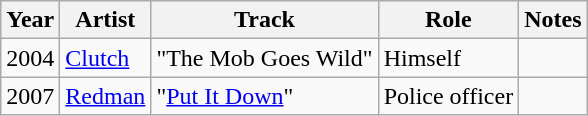<table class="wikitable">
<tr>
<th>Year</th>
<th>Artist</th>
<th>Track</th>
<th>Role</th>
<th>Notes</th>
</tr>
<tr>
<td>2004</td>
<td><a href='#'>Clutch</a></td>
<td>"The Mob Goes Wild"</td>
<td>Himself</td>
<td></td>
</tr>
<tr>
<td>2007</td>
<td><a href='#'>Redman</a></td>
<td>"<a href='#'>Put It Down</a>"</td>
<td>Police officer</td>
<td></td>
</tr>
</table>
